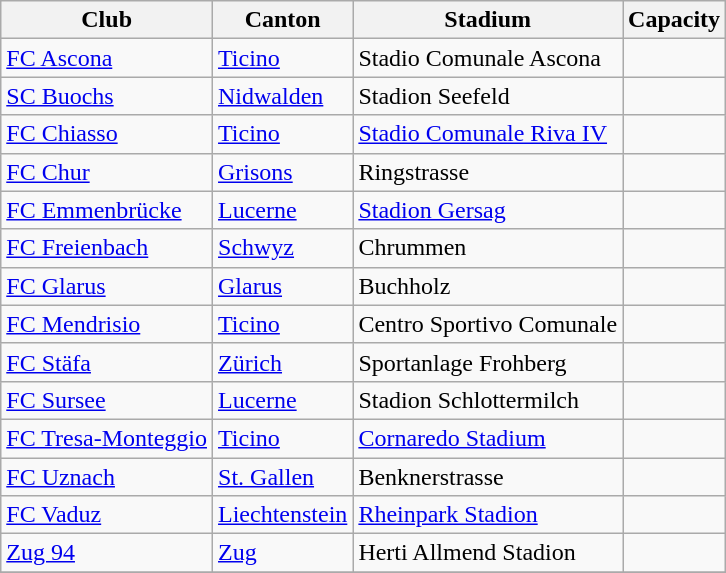<table class="wikitable">
<tr>
<th>Club</th>
<th>Canton</th>
<th>Stadium</th>
<th>Capacity</th>
</tr>
<tr>
<td><a href='#'>FC Ascona</a></td>
<td><a href='#'>Ticino</a></td>
<td>Stadio Comunale Ascona</td>
<td></td>
</tr>
<tr>
<td><a href='#'>SC Buochs</a></td>
<td><a href='#'>Nidwalden</a></td>
<td>Stadion Seefeld</td>
<td></td>
</tr>
<tr>
<td><a href='#'>FC Chiasso</a></td>
<td><a href='#'>Ticino</a></td>
<td><a href='#'>Stadio Comunale Riva IV</a></td>
<td></td>
</tr>
<tr>
<td><a href='#'>FC Chur</a></td>
<td><a href='#'>Grisons</a></td>
<td>Ringstrasse</td>
<td></td>
</tr>
<tr>
<td><a href='#'>FC Emmenbrücke</a></td>
<td><a href='#'>Lucerne</a></td>
<td><a href='#'>Stadion Gersag</a></td>
<td></td>
</tr>
<tr>
<td><a href='#'>FC Freienbach</a></td>
<td><a href='#'>Schwyz</a></td>
<td>Chrummen</td>
<td></td>
</tr>
<tr>
<td><a href='#'>FC Glarus</a></td>
<td><a href='#'>Glarus</a></td>
<td>Buchholz</td>
<td></td>
</tr>
<tr>
<td><a href='#'>FC Mendrisio</a></td>
<td><a href='#'>Ticino</a></td>
<td>Centro Sportivo Comunale</td>
<td></td>
</tr>
<tr>
<td><a href='#'>FC Stäfa</a></td>
<td><a href='#'>Zürich</a></td>
<td>Sportanlage Frohberg</td>
<td></td>
</tr>
<tr>
<td><a href='#'>FC Sursee</a></td>
<td><a href='#'>Lucerne</a></td>
<td>Stadion Schlottermilch</td>
<td></td>
</tr>
<tr>
<td><a href='#'>FC Tresa-Monteggio</a></td>
<td><a href='#'>Ticino</a></td>
<td><a href='#'>Cornaredo Stadium</a></td>
<td></td>
</tr>
<tr>
<td><a href='#'>FC Uznach</a></td>
<td><a href='#'>St. Gallen</a></td>
<td>Benknerstrasse</td>
<td></td>
</tr>
<tr>
<td><a href='#'>FC Vaduz</a></td>
<td> <a href='#'>Liechtenstein</a></td>
<td><a href='#'>Rheinpark Stadion</a></td>
<td></td>
</tr>
<tr>
<td><a href='#'>Zug 94</a></td>
<td><a href='#'>Zug</a></td>
<td>Herti Allmend Stadion</td>
<td></td>
</tr>
<tr>
</tr>
</table>
